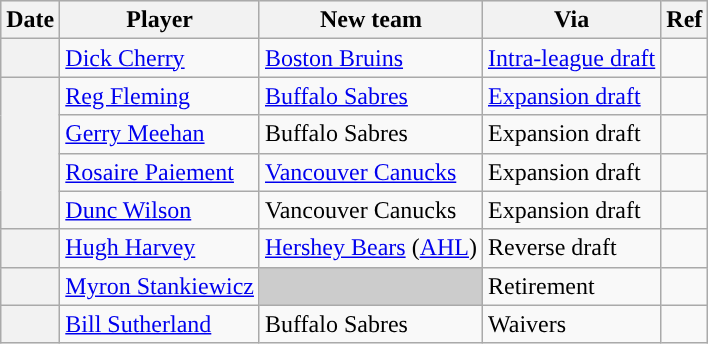<table class="wikitable plainrowheaders">
<tr style="background:#ddd; text-align:center;">
<th>Date</th>
<th>Player</th>
<th>New team</th>
<th>Via</th>
<th>Ref</th>
</tr>
<tr>
<th scope="row"></th>
<td><a href='#'>Dick Cherry</a></td>
<td><a href='#'>Boston Bruins</a></td>
<td><a href='#'>Intra-league draft</a></td>
<td></td>
</tr>
<tr>
<th scope="row" rowspan=4></th>
<td><a href='#'>Reg Fleming</a></td>
<td><a href='#'>Buffalo Sabres</a></td>
<td><a href='#'>Expansion draft</a></td>
<td></td>
</tr>
<tr>
<td><a href='#'>Gerry Meehan</a></td>
<td>Buffalo Sabres</td>
<td>Expansion draft</td>
<td></td>
</tr>
<tr>
<td><a href='#'>Rosaire Paiement</a></td>
<td><a href='#'>Vancouver Canucks</a></td>
<td>Expansion draft</td>
<td></td>
</tr>
<tr>
<td><a href='#'>Dunc Wilson</a></td>
<td>Vancouver Canucks</td>
<td>Expansion draft</td>
<td></td>
</tr>
<tr>
<th scope="row"></th>
<td><a href='#'>Hugh Harvey</a></td>
<td><a href='#'>Hershey Bears</a> (<a href='#'>AHL</a>)</td>
<td>Reverse draft</td>
<td></td>
</tr>
<tr>
<th scope="row"></th>
<td><a href='#'>Myron Stankiewicz</a></td>
<td style="background:#ccc"></td>
<td>Retirement</td>
<td></td>
</tr>
<tr>
<th scope="row"></th>
<td><a href='#'>Bill Sutherland</a></td>
<td>Buffalo Sabres</td>
<td>Waivers</td>
<td></td>
</tr>
</table>
